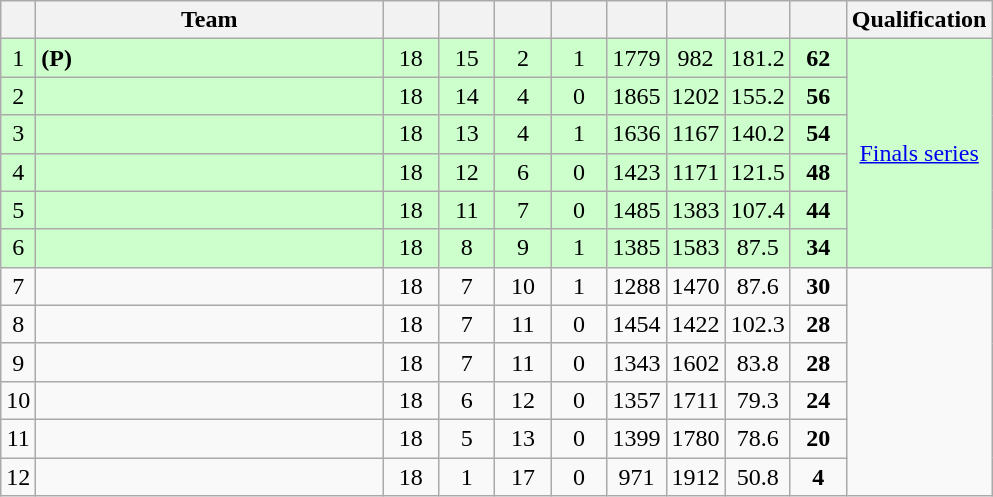<table class="wikitable" style="text-align:center; margin-bottom:0">
<tr>
<th style="width:10px"></th>
<th style="width:35%;">Team</th>
<th style="width:30px;"></th>
<th style="width:30px;"></th>
<th style="width:30px;"></th>
<th style="width:30px;"></th>
<th style="width:30px;"></th>
<th style="width:30px;"></th>
<th style="width:30px;"></th>
<th style="width:30px;"></th>
<th>Qualification</th>
</tr>
<tr style="background:#ccffcc;">
<td>1</td>
<td style="text-align:left;"> <strong>(P)</strong></td>
<td>18</td>
<td>15</td>
<td>2</td>
<td>1</td>
<td>1779</td>
<td>982</td>
<td>181.2</td>
<td><strong>62</strong></td>
<td rowspan=6><a href='#'>Finals series</a></td>
</tr>
<tr style="background:#ccffcc;">
<td>2</td>
<td style="text-align:left;"></td>
<td>18</td>
<td>14</td>
<td>4</td>
<td>0</td>
<td>1865</td>
<td>1202</td>
<td>155.2</td>
<td><strong>56</strong></td>
</tr>
<tr style="background:#ccffcc;">
<td>3</td>
<td style="text-align:left;"></td>
<td>18</td>
<td>13</td>
<td>4</td>
<td>1</td>
<td>1636</td>
<td>1167</td>
<td>140.2</td>
<td><strong>54</strong></td>
</tr>
<tr style="background:#ccffcc;">
<td>4</td>
<td style="text-align:left;"></td>
<td>18</td>
<td>12</td>
<td>6</td>
<td>0</td>
<td>1423</td>
<td>1171</td>
<td>121.5</td>
<td><strong>48</strong></td>
</tr>
<tr style="background:#ccffcc;">
<td>5</td>
<td style="text-align:left;"></td>
<td>18</td>
<td>11</td>
<td>7</td>
<td>0</td>
<td>1485</td>
<td>1383</td>
<td>107.4</td>
<td><strong>44</strong></td>
</tr>
<tr style="background:#ccffcc;">
<td>6</td>
<td style="text-align:left;"></td>
<td>18</td>
<td>8</td>
<td>9</td>
<td>1</td>
<td>1385</td>
<td>1583</td>
<td>87.5</td>
<td><strong>34</strong></td>
</tr>
<tr>
<td>7</td>
<td style="text-align:left;"></td>
<td>18</td>
<td>7</td>
<td>10</td>
<td>1</td>
<td>1288</td>
<td>1470</td>
<td>87.6</td>
<td><strong>30</strong></td>
</tr>
<tr>
<td>8</td>
<td style="text-align:left;"></td>
<td>18</td>
<td>7</td>
<td>11</td>
<td>0</td>
<td>1454</td>
<td>1422</td>
<td>102.3</td>
<td><strong>28</strong></td>
</tr>
<tr>
<td>9</td>
<td style="text-align:left;"></td>
<td>18</td>
<td>7</td>
<td>11</td>
<td>0</td>
<td>1343</td>
<td>1602</td>
<td>83.8</td>
<td><strong>28</strong></td>
</tr>
<tr>
<td>10</td>
<td style="text-align:left;"></td>
<td>18</td>
<td>6</td>
<td>12</td>
<td>0</td>
<td>1357</td>
<td>1711</td>
<td>79.3</td>
<td><strong>24</strong></td>
</tr>
<tr>
<td>11</td>
<td style="text-align:left;"></td>
<td>18</td>
<td>5</td>
<td>13</td>
<td>0</td>
<td>1399</td>
<td>1780</td>
<td>78.6</td>
<td><strong>20</strong></td>
</tr>
<tr>
<td>12</td>
<td style="text-align:left;"></td>
<td>18</td>
<td>1</td>
<td>17</td>
<td>0</td>
<td>971</td>
<td>1912</td>
<td>50.8</td>
<td><strong>4</strong></td>
</tr>
</table>
